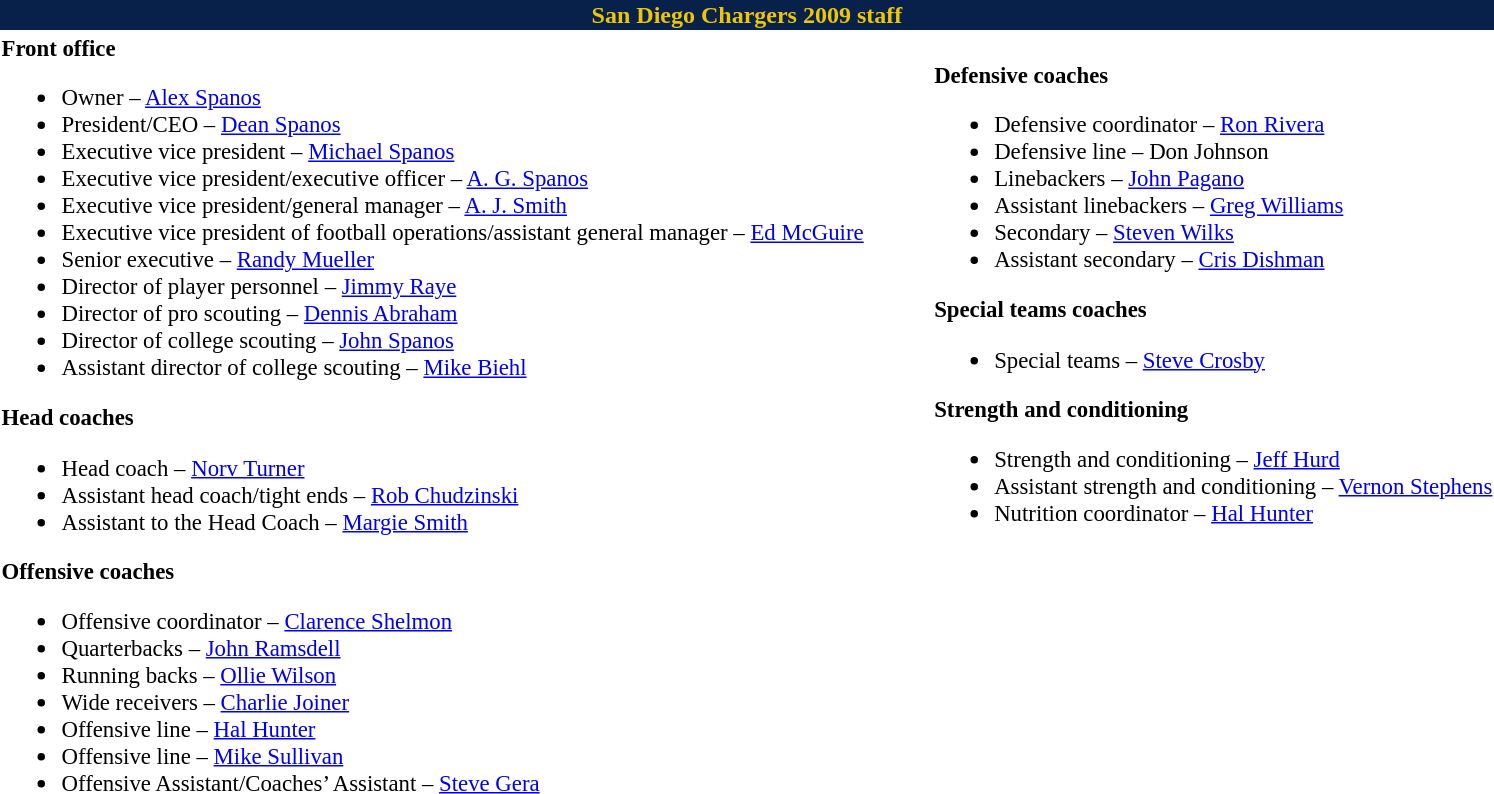<table class="toccolours" style="text-align: left;">
<tr>
<th colspan="7" style="background-color: #08214a; color: #eec607; text-align: center;">San Diego Chargers 2009 staff</th>
</tr>
<tr>
<td style="font-size: 95%;" valign="top"><strong>Front office</strong><br><ul><li>Owner – <a href='#'>Alex Spanos</a></li><li>President/CEO – <a href='#'>Dean Spanos</a></li><li>Executive vice president – <a href='#'>Michael Spanos</a></li><li>Executive vice president/executive officer – <a href='#'>A. G. Spanos</a></li><li>Executive vice president/general manager – <a href='#'>A. J. Smith</a></li><li>Executive vice president of football operations/assistant general manager – <a href='#'>Ed McGuire</a></li><li>Senior executive – <a href='#'>Randy Mueller</a></li><li>Director of player personnel – <a href='#'>Jimmy Raye</a></li><li>Director of pro scouting – <a href='#'>Dennis Abraham</a></li><li>Director of college scouting – <a href='#'>John Spanos</a></li><li>Assistant director of college scouting – <a href='#'>Mike Biehl</a></li></ul><strong>Head coaches</strong><ul><li>Head coach – <a href='#'>Norv Turner</a></li><li>Assistant head coach/tight ends – <a href='#'>Rob Chudzinski</a></li><li>Assistant to the Head Coach – <a href='#'>Margie Smith</a></li></ul><strong>Offensive coaches</strong><ul><li>Offensive coordinator – <a href='#'>Clarence Shelmon</a></li><li>Quarterbacks – <a href='#'>John Ramsdell</a></li><li>Running backs – <a href='#'>Ollie Wilson</a></li><li>Wide receivers – <a href='#'>Charlie Joiner</a></li><li>Offensive line – <a href='#'>Hal Hunter</a></li><li>Offensive line – <a href='#'>Mike Sullivan</a></li><li>Offensive Assistant/Coaches’ Assistant – <a href='#'>Steve Gera</a></li></ul></td>
<td width="35"> </td>
<td valign="top"></td>
<td style="font-size: 95%;" valign="top"><br><strong>Defensive coaches</strong><ul><li>Defensive coordinator – <a href='#'>Ron Rivera</a></li><li>Defensive line – Don Johnson</li><li>Linebackers – <a href='#'>John Pagano</a></li><li>Assistant linebackers – <a href='#'>Greg Williams</a></li><li>Secondary – <a href='#'>Steven Wilks</a></li><li>Assistant secondary – <a href='#'>Cris Dishman</a></li></ul><strong>Special teams coaches</strong><ul><li>Special teams – <a href='#'>Steve Crosby</a></li></ul><strong>Strength and conditioning</strong><ul><li>Strength and conditioning – <a href='#'>Jeff Hurd</a></li><li>Assistant strength and conditioning – <a href='#'>Vernon Stephens</a></li><li>Nutrition coordinator – <a href='#'>Hal Hunter</a></li></ul></td>
</tr>
</table>
